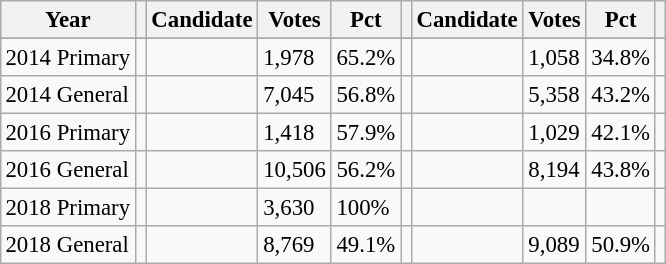<table class="wikitable" style="margin:0.5em ; font-size:95%">
<tr>
<th>Year</th>
<th></th>
<th>Candidate</th>
<th>Votes</th>
<th>Pct</th>
<th></th>
<th>Candidate</th>
<th>Votes</th>
<th>Pct</th>
<th></th>
</tr>
<tr>
</tr>
<tr>
<td>2014 Primary</td>
<td></td>
<td></td>
<td>1,978</td>
<td>65.2%</td>
<td></td>
<td></td>
<td>1,058</td>
<td>34.8%</td>
<td></td>
</tr>
<tr>
<td>2014 General</td>
<td></td>
<td></td>
<td>7,045</td>
<td>56.8%</td>
<td></td>
<td></td>
<td>5,358</td>
<td>43.2%</td>
<td></td>
</tr>
<tr>
<td>2016 Primary</td>
<td></td>
<td></td>
<td>1,418</td>
<td>57.9%</td>
<td></td>
<td></td>
<td>1,029</td>
<td>42.1%</td>
<td></td>
</tr>
<tr>
<td>2016 General</td>
<td></td>
<td></td>
<td>10,506</td>
<td>56.2%</td>
<td></td>
<td></td>
<td>8,194</td>
<td>43.8%</td>
<td></td>
</tr>
<tr>
<td>2018 Primary</td>
<td></td>
<td></td>
<td>3,630</td>
<td>100%</td>
<td></td>
<td></td>
<td></td>
<td></td>
<td></td>
</tr>
<tr>
<td>2018 General</td>
<td></td>
<td></td>
<td>8,769</td>
<td>49.1%</td>
<td></td>
<td></td>
<td>9,089</td>
<td>50.9%</td>
<td></td>
</tr>
</table>
